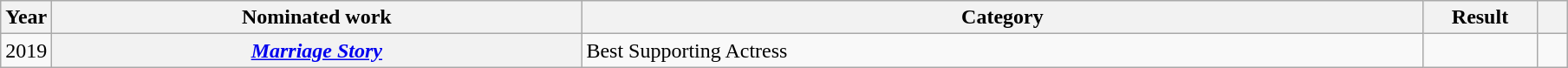<table class="wikitable sortable">
<tr>
<th scope="col" style="width:1em;">Year</th>
<th scope="col" style="width:25em;">Nominated work</th>
<th scope="col" style="width:40em;">Category</th>
<th scope="col" style="width:5em;">Result</th>
<th scope="col" style="width:1em;"class="unsortable"></th>
</tr>
<tr>
<td>2019</td>
<th><em><a href='#'>Marriage Story</a></em></th>
<td>Best Supporting Actress</td>
<td></td>
<td></td>
</tr>
</table>
